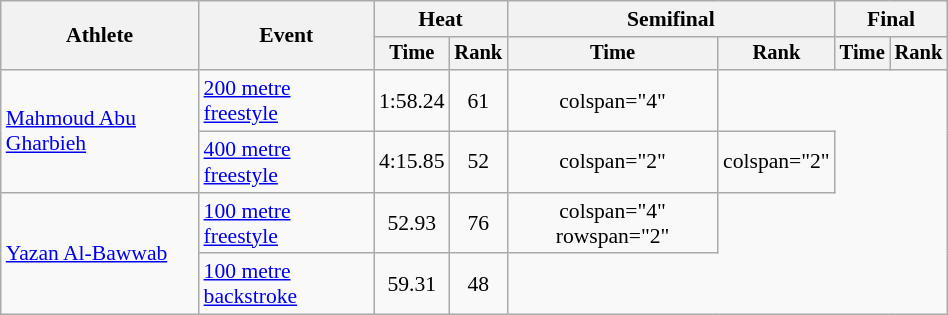<table class="wikitable" style="text-align:center; font-size:90%; width:50%;">
<tr>
<th rowspan="2">Athlete</th>
<th rowspan="2">Event</th>
<th colspan="2">Heat</th>
<th colspan="2">Semifinal</th>
<th colspan="2">Final</th>
</tr>
<tr style="font-size:95%">
<th>Time</th>
<th>Rank</th>
<th>Time</th>
<th>Rank</th>
<th>Time</th>
<th>Rank</th>
</tr>
<tr align=center>
<td align=left rowspan="2"><a href='#'>Mahmoud Abu Gharbieh</a></td>
<td align=left><a href='#'>200 metre freestyle</a></td>
<td>1:58.24</td>
<td>61</td>
<td>colspan="4"</td>
</tr>
<tr align=center>
<td align=left><a href='#'>400 metre freestyle</a></td>
<td>4:15.85</td>
<td>52</td>
<td>colspan="2"</td>
<td>colspan="2"</td>
</tr>
<tr align=center>
<td align=left rowspan="2"><a href='#'>Yazan Al-Bawwab</a></td>
<td align=left><a href='#'>100 metre freestyle</a></td>
<td>52.93</td>
<td>76</td>
<td>colspan="4" rowspan="2"</td>
</tr>
<tr align=center>
<td align=left><a href='#'>100 metre backstroke</a></td>
<td>59.31</td>
<td>48</td>
</tr>
</table>
